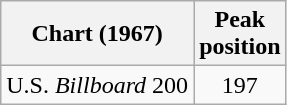<table class="wikitable sortable">
<tr>
<th>Chart (1967)</th>
<th>Peak<br>position</th>
</tr>
<tr>
<td>U.S. <em>Billboard</em> 200</td>
<td align="center">197</td>
</tr>
</table>
